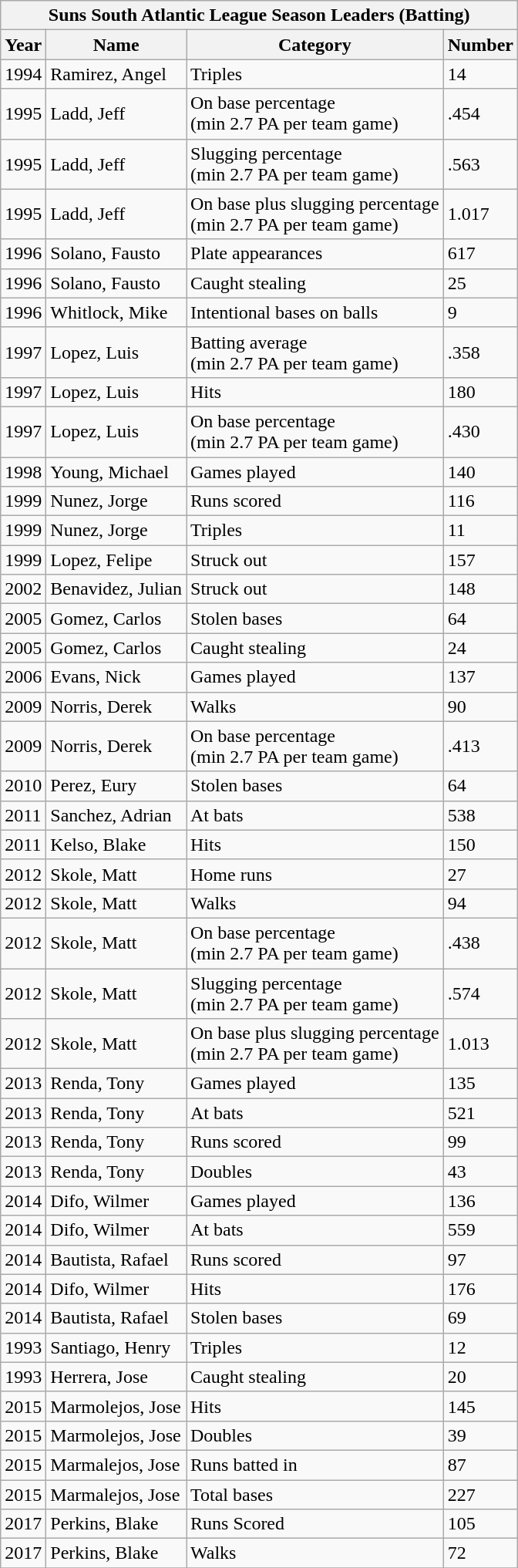<table class="wikitable sortable collapsible collapsed ">
<tr>
<th colspan="4">Suns South Atlantic  League Season Leaders (Batting)</th>
</tr>
<tr>
<th>Year</th>
<th>Name</th>
<th>Category</th>
<th>Number</th>
</tr>
<tr>
<td>1994</td>
<td>Ramirez, Angel</td>
<td>Triples</td>
<td>14</td>
</tr>
<tr>
<td>1995</td>
<td>Ladd, Jeff</td>
<td>On base percentage <br> (min 2.7 PA per team game)</td>
<td>.454</td>
</tr>
<tr>
<td>1995</td>
<td>Ladd, Jeff</td>
<td>Slugging percentage <br> (min 2.7 PA per team game)</td>
<td>.563</td>
</tr>
<tr>
<td>1995</td>
<td>Ladd, Jeff</td>
<td>On base plus slugging percentage <br> (min 2.7 PA per team game)</td>
<td>1.017</td>
</tr>
<tr>
<td>1996</td>
<td>Solano, Fausto</td>
<td>Plate appearances</td>
<td>617</td>
</tr>
<tr>
<td>1996</td>
<td>Solano, Fausto</td>
<td>Caught stealing</td>
<td>25</td>
</tr>
<tr>
<td>1996</td>
<td>Whitlock, Mike</td>
<td>Intentional bases on balls</td>
<td>9</td>
</tr>
<tr>
<td>1997</td>
<td>Lopez, Luis</td>
<td>Batting average<br> (min 2.7 PA per team game)</td>
<td>.358</td>
</tr>
<tr>
<td>1997</td>
<td>Lopez, Luis</td>
<td>Hits</td>
<td>180</td>
</tr>
<tr>
<td>1997</td>
<td>Lopez, Luis</td>
<td>On base percentage <br> (min 2.7 PA per team game)</td>
<td>.430</td>
</tr>
<tr>
<td>1998</td>
<td>Young, Michael</td>
<td>Games played</td>
<td>140</td>
</tr>
<tr>
<td>1999</td>
<td>Nunez, Jorge</td>
<td>Runs scored</td>
<td>116</td>
</tr>
<tr>
<td>1999</td>
<td>Nunez, Jorge</td>
<td>Triples</td>
<td>11</td>
</tr>
<tr>
<td>1999</td>
<td>Lopez, Felipe</td>
<td>Struck out</td>
<td>157</td>
</tr>
<tr>
<td>2002</td>
<td>Benavidez, Julian</td>
<td>Struck out</td>
<td>148</td>
</tr>
<tr>
<td>2005</td>
<td>Gomez, Carlos</td>
<td>Stolen bases</td>
<td>64</td>
</tr>
<tr>
<td>2005</td>
<td>Gomez, Carlos</td>
<td>Caught stealing</td>
<td>24</td>
</tr>
<tr>
<td>2006</td>
<td>Evans, Nick</td>
<td>Games played</td>
<td>137</td>
</tr>
<tr>
<td>2009</td>
<td>Norris, Derek</td>
<td>Walks</td>
<td>90</td>
</tr>
<tr>
<td>2009</td>
<td>Norris, Derek</td>
<td>On base percentage <br> (min 2.7 PA per team game)</td>
<td>.413</td>
</tr>
<tr>
<td>2010</td>
<td>Perez, Eury</td>
<td>Stolen bases</td>
<td>64</td>
</tr>
<tr>
<td>2011</td>
<td>Sanchez, Adrian</td>
<td>At bats</td>
<td>538</td>
</tr>
<tr>
<td>2011</td>
<td>Kelso, Blake</td>
<td>Hits</td>
<td>150</td>
</tr>
<tr>
<td>2012</td>
<td>Skole, Matt</td>
<td>Home runs</td>
<td>27</td>
</tr>
<tr>
<td>2012</td>
<td>Skole, Matt</td>
<td>Walks</td>
<td>94</td>
</tr>
<tr>
<td>2012</td>
<td>Skole, Matt</td>
<td>On base percentage <br> (min 2.7 PA per team game)</td>
<td>.438</td>
</tr>
<tr>
<td>2012</td>
<td>Skole, Matt</td>
<td>Slugging percentage <br> (min 2.7 PA per team game)</td>
<td>.574</td>
</tr>
<tr>
<td>2012</td>
<td>Skole, Matt</td>
<td>On base plus slugging percentage <br> (min 2.7 PA per team game)</td>
<td>1.013</td>
</tr>
<tr>
<td>2013</td>
<td>Renda, Tony</td>
<td>Games played</td>
<td>135</td>
</tr>
<tr>
<td>2013</td>
<td>Renda, Tony</td>
<td>At bats</td>
<td>521</td>
</tr>
<tr>
<td>2013</td>
<td>Renda, Tony</td>
<td>Runs scored</td>
<td>99</td>
</tr>
<tr>
<td>2013</td>
<td>Renda, Tony</td>
<td>Doubles</td>
<td>43</td>
</tr>
<tr>
<td>2014</td>
<td>Difo, Wilmer</td>
<td>Games played</td>
<td>136</td>
</tr>
<tr>
<td>2014</td>
<td>Difo, Wilmer</td>
<td>At bats</td>
<td>559</td>
</tr>
<tr>
<td>2014</td>
<td>Bautista, Rafael</td>
<td>Runs scored</td>
<td>97</td>
</tr>
<tr>
<td>2014</td>
<td>Difo, Wilmer</td>
<td>Hits</td>
<td>176</td>
</tr>
<tr>
<td>2014</td>
<td>Bautista, Rafael</td>
<td>Stolen bases</td>
<td>69</td>
</tr>
<tr>
<td>1993</td>
<td>Santiago, Henry</td>
<td>Triples</td>
<td>12</td>
</tr>
<tr>
<td>1993</td>
<td>Herrera, Jose</td>
<td>Caught stealing</td>
<td>20</td>
</tr>
<tr>
<td>2015</td>
<td>Marmolejos, Jose</td>
<td>Hits</td>
<td>145</td>
</tr>
<tr>
<td>2015</td>
<td>Marmolejos, Jose</td>
<td>Doubles</td>
<td>39</td>
</tr>
<tr>
<td>2015</td>
<td>Marmalejos, Jose</td>
<td>Runs batted in</td>
<td>87</td>
</tr>
<tr>
<td>2015</td>
<td>Marmalejos, Jose</td>
<td>Total bases</td>
<td>227</td>
</tr>
<tr>
<td>2017</td>
<td>Perkins, Blake</td>
<td>Runs Scored</td>
<td>105</td>
</tr>
<tr>
<td>2017</td>
<td>Perkins, Blake</td>
<td>Walks</td>
<td>72</td>
</tr>
<tr>
</tr>
</table>
